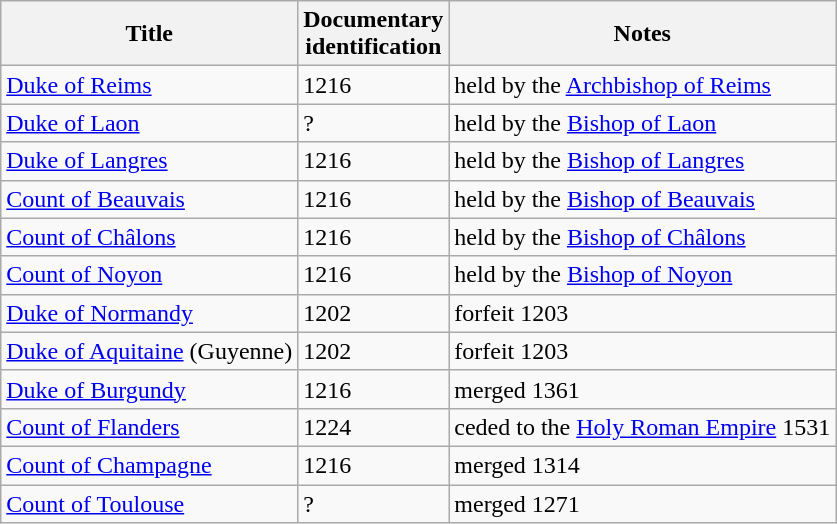<table class="wikitable">
<tr>
<th>Title</th>
<th>Documentary <br> identification</th>
<th>Notes</th>
</tr>
<tr>
<td><a href='#'>Duke of Reims</a></td>
<td>1216</td>
<td>held by the <a href='#'>Archbishop of Reims</a></td>
</tr>
<tr>
<td><a href='#'>Duke of Laon</a></td>
<td>?</td>
<td>held by the <a href='#'>Bishop of Laon</a></td>
</tr>
<tr>
<td><a href='#'>Duke of Langres</a></td>
<td>1216</td>
<td>held by the <a href='#'>Bishop of Langres</a></td>
</tr>
<tr>
<td><a href='#'>Count of Beauvais</a></td>
<td>1216</td>
<td>held by the <a href='#'>Bishop of Beauvais</a></td>
</tr>
<tr>
<td><a href='#'>Count of Châlons</a></td>
<td>1216</td>
<td>held by the <a href='#'>Bishop of Châlons</a></td>
</tr>
<tr>
<td><a href='#'>Count of Noyon</a></td>
<td>1216</td>
<td>held by the <a href='#'>Bishop of Noyon</a></td>
</tr>
<tr>
<td><a href='#'>Duke of Normandy</a></td>
<td>1202</td>
<td>forfeit 1203</td>
</tr>
<tr>
<td><a href='#'>Duke of Aquitaine</a> (Guyenne)</td>
<td>1202</td>
<td>forfeit 1203</td>
</tr>
<tr>
<td><a href='#'>Duke of Burgundy</a></td>
<td>1216</td>
<td>merged 1361</td>
</tr>
<tr>
<td><a href='#'>Count of Flanders</a></td>
<td>1224</td>
<td>ceded to the <a href='#'>Holy Roman Empire</a> 1531</td>
</tr>
<tr>
<td><a href='#'>Count of Champagne</a></td>
<td>1216</td>
<td>merged 1314</td>
</tr>
<tr>
<td><a href='#'>Count of Toulouse</a></td>
<td>?</td>
<td>merged 1271</td>
</tr>
</table>
